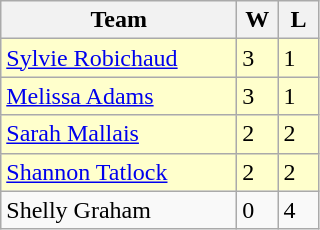<table class=wikitable>
<tr>
<th width=150>Team</th>
<th width=20>W</th>
<th width=20>L</th>
</tr>
<tr bgcolor=#ffffcc>
<td><a href='#'>Sylvie Robichaud</a></td>
<td>3</td>
<td>1</td>
</tr>
<tr bgcolor=#ffffcc>
<td><a href='#'>Melissa Adams</a></td>
<td>3</td>
<td>1</td>
</tr>
<tr bgcolor=#ffffcc>
<td><a href='#'>Sarah Mallais</a></td>
<td>2</td>
<td>2</td>
</tr>
<tr bgcolor=#ffffcc>
<td><a href='#'>Shannon Tatlock</a></td>
<td>2</td>
<td>2</td>
</tr>
<tr>
<td>Shelly Graham</td>
<td>0</td>
<td>4</td>
</tr>
</table>
